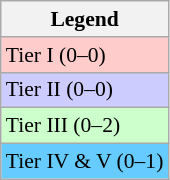<table class="wikitable" style="font-size:90%;">
<tr>
<th>Legend</th>
</tr>
<tr>
<td style="background:#fcc;">Tier I (0–0)</td>
</tr>
<tr>
<td style="background:#ccf;">Tier II (0–0)</td>
</tr>
<tr>
<td style="background:#cfc;">Tier III (0–2)</td>
</tr>
<tr>
<td style="background:#6cf;">Tier IV & V (0–1)</td>
</tr>
</table>
